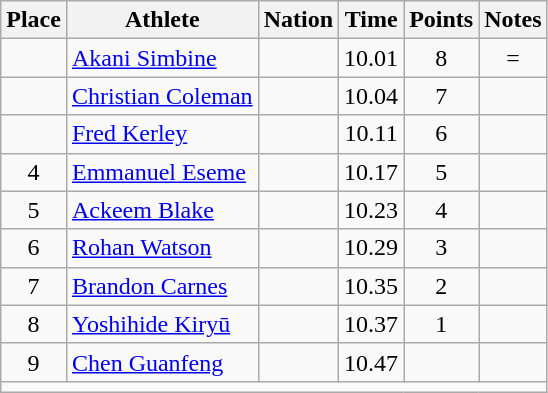<table class="wikitable mw-datatable sortable" style="text-align:center;">
<tr>
<th scope="col">Place</th>
<th scope="col">Athlete</th>
<th scope="col">Nation</th>
<th scope="col">Time</th>
<th scope="col">Points</th>
<th scope="col">Notes</th>
</tr>
<tr>
<td></td>
<td align="left"><a href='#'>Akani Simbine</a></td>
<td align="left"></td>
<td>10.01</td>
<td>8</td>
<td>=</td>
</tr>
<tr>
<td></td>
<td align="left"><a href='#'>Christian Coleman</a></td>
<td align="left"></td>
<td>10.04</td>
<td>7</td>
<td></td>
</tr>
<tr>
<td></td>
<td align="left"><a href='#'>Fred Kerley</a></td>
<td align="left"></td>
<td>10.11</td>
<td>6</td>
<td></td>
</tr>
<tr>
<td>4</td>
<td align="left"><a href='#'>Emmanuel Eseme</a></td>
<td align="left"></td>
<td>10.17</td>
<td>5</td>
<td></td>
</tr>
<tr>
<td>5</td>
<td align="left"><a href='#'>Ackeem Blake</a></td>
<td align="left"></td>
<td>10.23</td>
<td>4</td>
<td></td>
</tr>
<tr>
<td>6</td>
<td align="left"><a href='#'>Rohan Watson</a></td>
<td align="left"></td>
<td>10.29</td>
<td>3</td>
<td></td>
</tr>
<tr>
<td>7</td>
<td align="left"><a href='#'>Brandon Carnes</a></td>
<td align="left"></td>
<td>10.35</td>
<td>2</td>
<td></td>
</tr>
<tr>
<td>8</td>
<td align="left"><a href='#'>Yoshihide Kiryū</a></td>
<td align="left"></td>
<td>10.37</td>
<td>1</td>
<td></td>
</tr>
<tr>
<td>9</td>
<td align="left"><a href='#'>Chen Guanfeng</a></td>
<td align="left"></td>
<td>10.47</td>
<td></td>
<td></td>
</tr>
<tr class="sortbottom">
<td colspan="6"></td>
</tr>
</table>
